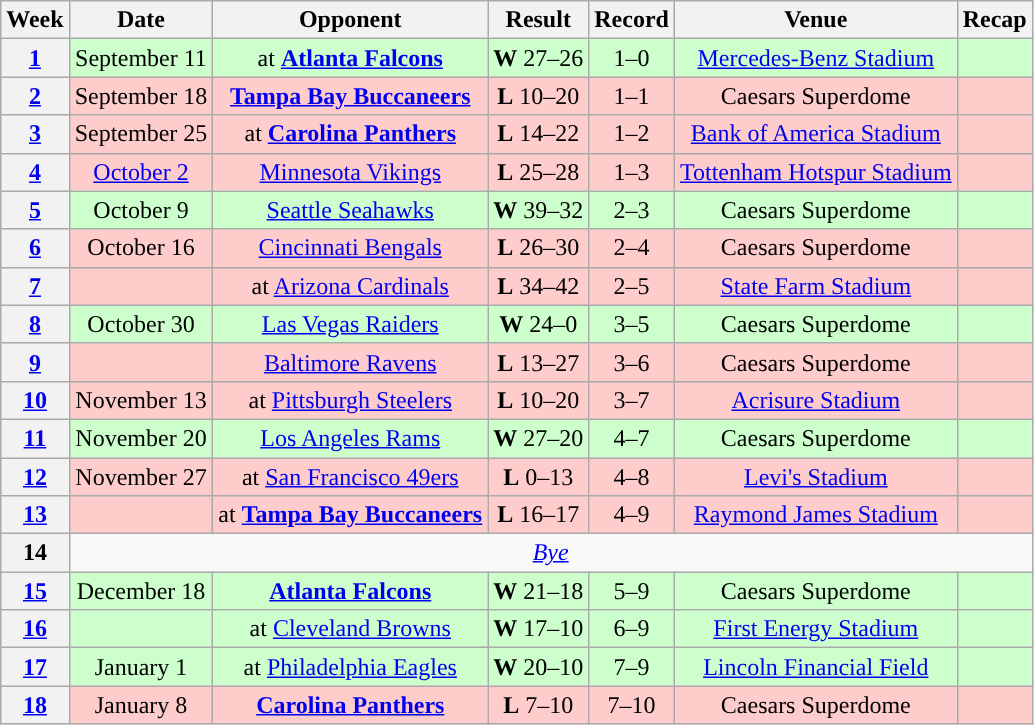<table class="wikitable" style="text-align:center">
<tr>
<th>Week</th>
<th>Date</th>
<th>Opponent</th>
<th>Result</th>
<th>Record</th>
<th>Venue</th>
<th>Recap</th>
</tr>
<tr style="background:#cfc">
<th><a href='#'>1</a></th>
<td>September 11</td>
<td>at <strong><a href='#'>Atlanta Falcons</a></strong></td>
<td><strong>W</strong> 27–26</td>
<td>1–0</td>
<td><a href='#'>Mercedes-Benz Stadium</a></td>
<td></td>
</tr>
<tr style="background:#fcc">
<th><a href='#'>2</a></th>
<td>September 18</td>
<td><strong><a href='#'>Tampa Bay Buccaneers</a></strong></td>
<td><strong>L</strong> 10–20</td>
<td>1–1</td>
<td>Caesars Superdome</td>
<td></td>
</tr>
<tr style="background:#fcc">
<th><a href='#'>3</a></th>
<td>September 25</td>
<td>at <strong><a href='#'>Carolina Panthers</a></strong></td>
<td><strong>L</strong> 14–22</td>
<td>1–2</td>
<td><a href='#'>Bank of America Stadium</a></td>
<td></td>
</tr>
<tr style="background:#fcc">
<th><a href='#'>4</a></th>
<td><a href='#'>October 2</a></td>
<td><a href='#'>Minnesota Vikings</a></td>
<td><strong>L</strong> 25–28</td>
<td>1–3</td>
<td> <a href='#'>Tottenham Hotspur Stadium</a> </td>
<td></td>
</tr>
<tr style="background:#cfc">
<th><a href='#'>5</a></th>
<td>October 9</td>
<td><a href='#'>Seattle Seahawks</a></td>
<td><strong>W</strong> 39–32</td>
<td>2–3</td>
<td>Caesars Superdome</td>
<td></td>
</tr>
<tr style="background:#fcc">
<th><a href='#'>6</a></th>
<td>October 16</td>
<td><a href='#'>Cincinnati Bengals</a></td>
<td><strong>L</strong> 26–30</td>
<td>2–4</td>
<td>Caesars Superdome</td>
<td></td>
</tr>
<tr style="background:#fcc">
<th><a href='#'>7</a></th>
<td></td>
<td>at <a href='#'>Arizona Cardinals</a></td>
<td><strong>L</strong> 34–42</td>
<td>2–5</td>
<td><a href='#'>State Farm Stadium</a></td>
<td></td>
</tr>
<tr style="background:#cfc">
<th><a href='#'>8</a></th>
<td>October 30</td>
<td><a href='#'>Las Vegas Raiders</a></td>
<td><strong>W</strong> 24–0</td>
<td>3–5</td>
<td>Caesars Superdome</td>
<td></td>
</tr>
<tr style="background:#fcc">
<th><a href='#'>9</a></th>
<td></td>
<td><a href='#'>Baltimore Ravens</a></td>
<td><strong>L</strong> 13–27</td>
<td>3–6</td>
<td>Caesars Superdome</td>
<td></td>
</tr>
<tr style="background:#fcc">
<th><a href='#'>10</a></th>
<td>November 13</td>
<td>at <a href='#'>Pittsburgh Steelers</a></td>
<td><strong>L</strong> 10–20</td>
<td>3–7</td>
<td><a href='#'>Acrisure Stadium</a></td>
<td></td>
</tr>
<tr style="background:#cfc">
<th><a href='#'>11</a></th>
<td>November 20</td>
<td><a href='#'>Los Angeles Rams</a></td>
<td><strong>W</strong> 27–20</td>
<td>4–7</td>
<td>Caesars Superdome</td>
<td></td>
</tr>
<tr style="background:#fcc">
<th><a href='#'>12</a></th>
<td>November 27</td>
<td>at <a href='#'>San Francisco 49ers</a></td>
<td><strong>L</strong> 0–13</td>
<td>4–8</td>
<td><a href='#'>Levi's Stadium</a></td>
<td></td>
</tr>
<tr style="background:#fcc">
<th><a href='#'>13</a></th>
<td></td>
<td>at <strong><a href='#'>Tampa Bay Buccaneers</a></strong></td>
<td><strong>L</strong> 16–17</td>
<td>4–9</td>
<td><a href='#'>Raymond James Stadium</a></td>
<td></td>
</tr>
<tr>
<th>14</th>
<td colspan="6"><em><a href='#'>Bye</a></em></td>
</tr>
<tr style="background:#cfc">
<th><a href='#'>15</a></th>
<td>December 18</td>
<td><strong><a href='#'>Atlanta Falcons</a></strong></td>
<td><strong>W</strong> 21–18</td>
<td>5–9</td>
<td>Caesars Superdome</td>
<td></td>
</tr>
<tr style="background:#cfc">
<th><a href='#'>16</a></th>
<td></td>
<td>at <a href='#'>Cleveland Browns</a></td>
<td><strong>W</strong> 17–10</td>
<td>6–9</td>
<td><a href='#'>First Energy Stadium</a></td>
<td></td>
</tr>
<tr style="background:#cfc">
<th><a href='#'>17</a></th>
<td>January 1</td>
<td>at <a href='#'>Philadelphia Eagles</a></td>
<td><strong>W</strong> 20–10</td>
<td>7–9</td>
<td><a href='#'>Lincoln Financial Field</a></td>
<td></td>
</tr>
<tr style="background:#fcc">
<th><a href='#'>18</a></th>
<td>January 8</td>
<td><strong><a href='#'>Carolina Panthers</a></strong></td>
<td><strong>L</strong> 7–10</td>
<td>7–10</td>
<td>Caesars Superdome</td>
<td></td>
</tr>
</table>
